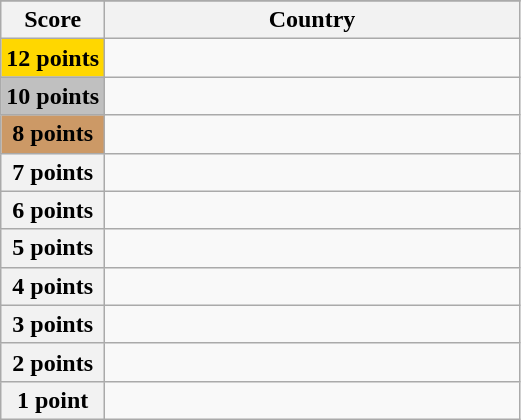<table class="wikitable">
<tr>
</tr>
<tr>
<th scope="col" width="20%">Score</th>
<th scope="col">Country</th>
</tr>
<tr>
<th scope="row" style="background:gold">12 points</th>
<td></td>
</tr>
<tr>
<th scope="row" style="background:silver">10 points</th>
<td></td>
</tr>
<tr>
<th scope="row" style="background:#CC9966">8 points</th>
<td></td>
</tr>
<tr>
<th scope="row">7 points</th>
<td></td>
</tr>
<tr>
<th scope="row">6 points</th>
<td></td>
</tr>
<tr>
<th scope="row">5 points</th>
<td></td>
</tr>
<tr>
<th scope="row">4 points</th>
<td></td>
</tr>
<tr>
<th scope="row">3 points</th>
<td></td>
</tr>
<tr>
<th scope="row">2 points</th>
<td></td>
</tr>
<tr>
<th scope="row">1 point</th>
<td></td>
</tr>
</table>
